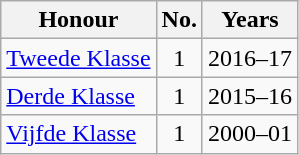<table class="wikitable">
<tr>
<th>Honour</th>
<th>No.</th>
<th>Years</th>
</tr>
<tr>
<td><a href='#'>Tweede Klasse</a></td>
<td align="center">1</td>
<td>2016–17</td>
</tr>
<tr>
<td><a href='#'>Derde Klasse</a></td>
<td align="center">1</td>
<td>2015–16</td>
</tr>
<tr>
<td><a href='#'>Vijfde Klasse</a></td>
<td align="center">1</td>
<td>2000–01</td>
</tr>
</table>
